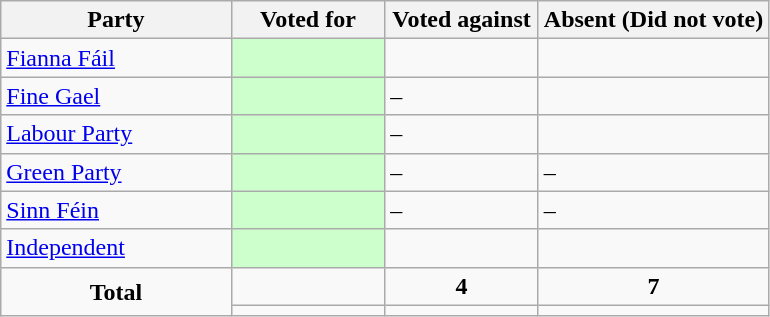<table class="wikitable">
<tr>
<th style="width:30%;">Party</th>
<th style="width:20%;">Voted for</th>
<th style="width:20%;">Voted against</th>
<th>Absent (Did not vote)</th>
</tr>
<tr>
<td> <a href='#'>Fianna Fáil</a></td>
<td style="background-color:#CCFFCC;"></td>
<td></td>
<td></td>
</tr>
<tr>
<td> <a href='#'>Fine Gael</a></td>
<td style="background-color:#CCFFCC;"></td>
<td>–</td>
<td></td>
</tr>
<tr>
<td> <a href='#'>Labour Party</a></td>
<td style="background-color:#CCFFCC;"></td>
<td>–</td>
<td></td>
</tr>
<tr>
<td> <a href='#'>Green Party</a></td>
<td style="background-color:#CCFFCC;"></td>
<td>–</td>
<td>–</td>
</tr>
<tr>
<td> <a href='#'>Sinn Féin</a></td>
<td style="background-color:#CCFFCC;"></td>
<td>–</td>
<td>–</td>
</tr>
<tr>
<td> <a href='#'>Independent</a></td>
<td style="background-color:#CCFFCC;"></td>
<td></td>
<td></td>
</tr>
<tr>
<td style="text-align:center;" rowspan="2"><strong>Total</strong></td>
<td></td>
<td style="text-align:center;"><strong>4</strong></td>
<td style="text-align:center;"><strong>7</strong></td>
</tr>
<tr>
<td style="text-align:center;"></td>
<td style="text-align:center;"></td>
<td style="text-align:center;"></td>
</tr>
</table>
